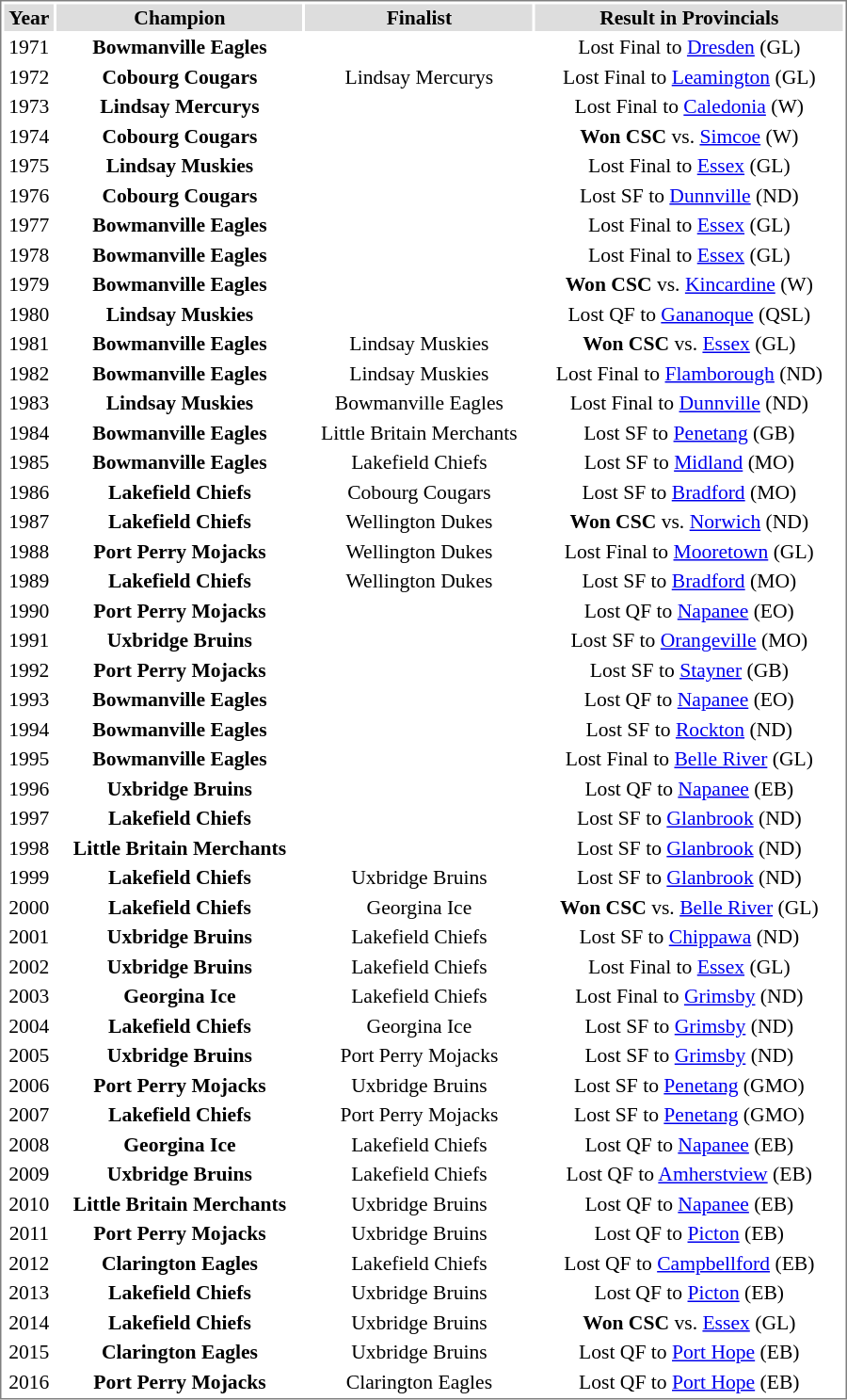<table cellpadding="0">
<tr align="left" style="vertical-align: top">
<td></td>
<td><br><table cellpadding="1" width="600px" style="font-size: 90%; border: 1px solid gray;">
<tr align="center" bgcolor="#dddddd">
<td><strong>Year</strong></td>
<td><strong>Champion</strong></td>
<td><strong>Finalist</strong></td>
<td><strong>Result in Provincials</strong></td>
</tr>
<tr align="center">
<td>1971</td>
<td><strong>Bowmanville Eagles</strong></td>
<td></td>
<td>Lost Final to <a href='#'>Dresden</a> (GL)</td>
</tr>
<tr align="center">
<td>1972</td>
<td><strong>Cobourg Cougars</strong></td>
<td>Lindsay Mercurys</td>
<td>Lost Final to <a href='#'>Leamington</a> (GL)</td>
</tr>
<tr align="center">
<td>1973</td>
<td><strong>Lindsay Mercurys</strong></td>
<td></td>
<td>Lost Final to <a href='#'>Caledonia</a> (W)</td>
</tr>
<tr align="center">
<td>1974</td>
<td><strong>Cobourg Cougars</strong></td>
<td></td>
<td><strong>Won CSC</strong> vs. <a href='#'>Simcoe</a> (W)</td>
</tr>
<tr align="center">
<td>1975</td>
<td><strong>Lindsay Muskies</strong></td>
<td></td>
<td>Lost Final to <a href='#'>Essex</a> (GL)</td>
</tr>
<tr align="center">
<td>1976</td>
<td><strong>Cobourg Cougars</strong></td>
<td></td>
<td>Lost SF to <a href='#'>Dunnville</a> (ND)</td>
</tr>
<tr align="center">
<td>1977</td>
<td><strong>Bowmanville Eagles</strong></td>
<td></td>
<td>Lost Final to <a href='#'>Essex</a> (GL)</td>
</tr>
<tr align="center">
<td>1978</td>
<td><strong>Bowmanville Eagles</strong></td>
<td></td>
<td>Lost Final to <a href='#'>Essex</a> (GL)</td>
</tr>
<tr align="center">
<td>1979</td>
<td><strong>Bowmanville Eagles</strong></td>
<td></td>
<td><strong>Won CSC</strong> vs. <a href='#'>Kincardine</a> (W)</td>
</tr>
<tr align="center">
<td>1980</td>
<td><strong>Lindsay Muskies</strong></td>
<td></td>
<td>Lost QF to <a href='#'>Gananoque</a> (QSL)</td>
</tr>
<tr align="center">
<td>1981</td>
<td><strong>Bowmanville Eagles</strong></td>
<td>Lindsay Muskies</td>
<td><strong>Won CSC</strong> vs. <a href='#'>Essex</a> (GL)</td>
</tr>
<tr align="center">
<td>1982</td>
<td><strong>Bowmanville Eagles</strong></td>
<td>Lindsay Muskies</td>
<td>Lost Final to <a href='#'>Flamborough</a> (ND)</td>
</tr>
<tr align="center">
<td>1983</td>
<td><strong>Lindsay Muskies</strong></td>
<td>Bowmanville Eagles</td>
<td>Lost Final to <a href='#'>Dunnville</a> (ND)</td>
</tr>
<tr align="center">
<td>1984</td>
<td><strong>Bowmanville Eagles</strong></td>
<td>Little Britain Merchants</td>
<td>Lost SF to <a href='#'>Penetang</a> (GB)</td>
</tr>
<tr align="center">
<td>1985</td>
<td><strong>Bowmanville Eagles</strong></td>
<td>Lakefield Chiefs</td>
<td>Lost SF to <a href='#'>Midland</a> (MO)</td>
</tr>
<tr align="center">
<td>1986</td>
<td><strong>Lakefield Chiefs</strong></td>
<td>Cobourg Cougars</td>
<td>Lost SF to <a href='#'>Bradford</a> (MO)</td>
</tr>
<tr align="center">
<td>1987</td>
<td><strong>Lakefield Chiefs</strong></td>
<td>Wellington Dukes</td>
<td><strong>Won CSC</strong> vs. <a href='#'>Norwich</a> (ND)</td>
</tr>
<tr align="center">
<td>1988</td>
<td><strong>Port Perry Mojacks</strong></td>
<td>Wellington Dukes</td>
<td>Lost Final to <a href='#'>Mooretown</a> (GL)</td>
</tr>
<tr align="center">
<td>1989</td>
<td><strong>Lakefield Chiefs</strong></td>
<td>Wellington Dukes</td>
<td>Lost SF to <a href='#'>Bradford</a> (MO)</td>
</tr>
<tr align="center">
<td>1990</td>
<td><strong>Port Perry Mojacks</strong></td>
<td></td>
<td>Lost QF to <a href='#'>Napanee</a> (EO)</td>
</tr>
<tr align="center">
<td>1991</td>
<td><strong>Uxbridge Bruins</strong></td>
<td></td>
<td>Lost SF to <a href='#'>Orangeville</a> (MO)</td>
</tr>
<tr align="center">
<td>1992</td>
<td><strong>Port Perry Mojacks</strong></td>
<td></td>
<td>Lost SF to <a href='#'>Stayner</a> (GB)</td>
</tr>
<tr align="center">
<td>1993</td>
<td><strong>Bowmanville Eagles</strong></td>
<td></td>
<td>Lost QF to <a href='#'>Napanee</a> (EO)</td>
</tr>
<tr align="center">
<td>1994</td>
<td><strong>Bowmanville Eagles</strong></td>
<td></td>
<td>Lost SF to <a href='#'>Rockton</a> (ND)</td>
</tr>
<tr align="center">
<td>1995</td>
<td><strong>Bowmanville Eagles</strong></td>
<td></td>
<td>Lost Final to <a href='#'>Belle River</a> (GL)</td>
</tr>
<tr align="center">
<td>1996</td>
<td><strong>Uxbridge Bruins</strong></td>
<td></td>
<td>Lost QF to <a href='#'>Napanee</a> (EB)</td>
</tr>
<tr align="center">
<td>1997</td>
<td><strong>Lakefield Chiefs</strong></td>
<td></td>
<td>Lost SF to <a href='#'>Glanbrook</a> (ND)</td>
</tr>
<tr align="center">
<td>1998</td>
<td><strong>Little Britain Merchants</strong></td>
<td></td>
<td>Lost SF to <a href='#'>Glanbrook</a> (ND)</td>
</tr>
<tr align="center">
<td>1999</td>
<td><strong>Lakefield Chiefs</strong></td>
<td>Uxbridge Bruins</td>
<td>Lost SF to <a href='#'>Glanbrook</a> (ND)</td>
</tr>
<tr align="center">
<td>2000</td>
<td><strong>Lakefield Chiefs</strong></td>
<td>Georgina Ice</td>
<td><strong>Won CSC</strong> vs. <a href='#'>Belle River</a> (GL)</td>
</tr>
<tr align="center">
<td>2001</td>
<td><strong>Uxbridge Bruins</strong></td>
<td>Lakefield Chiefs</td>
<td>Lost SF to <a href='#'>Chippawa</a> (ND)</td>
</tr>
<tr align="center">
<td>2002</td>
<td><strong>Uxbridge Bruins</strong></td>
<td>Lakefield Chiefs</td>
<td>Lost Final to <a href='#'>Essex</a> (GL)</td>
</tr>
<tr align="center">
<td>2003</td>
<td><strong>Georgina Ice</strong></td>
<td>Lakefield Chiefs</td>
<td>Lost Final to <a href='#'>Grimsby</a> (ND)</td>
</tr>
<tr align="center">
<td>2004</td>
<td><strong>Lakefield Chiefs</strong></td>
<td>Georgina Ice</td>
<td>Lost SF to <a href='#'>Grimsby</a> (ND)</td>
</tr>
<tr align="center">
<td>2005</td>
<td><strong>Uxbridge Bruins</strong></td>
<td>Port Perry Mojacks</td>
<td>Lost SF to <a href='#'>Grimsby</a> (ND)</td>
</tr>
<tr align="center">
<td>2006</td>
<td><strong>Port Perry Mojacks</strong></td>
<td>Uxbridge Bruins</td>
<td>Lost SF to <a href='#'>Penetang</a> (GMO)</td>
</tr>
<tr align="center">
<td>2007</td>
<td><strong>Lakefield Chiefs</strong></td>
<td>Port Perry Mojacks</td>
<td>Lost SF to <a href='#'>Penetang</a> (GMO)</td>
</tr>
<tr align="center">
<td>2008</td>
<td><strong>Georgina Ice</strong></td>
<td>Lakefield Chiefs</td>
<td>Lost QF to <a href='#'>Napanee</a> (EB)</td>
</tr>
<tr align="center">
<td>2009</td>
<td><strong>Uxbridge Bruins</strong></td>
<td>Lakefield Chiefs</td>
<td>Lost QF to <a href='#'>Amherstview</a> (EB)</td>
</tr>
<tr align="center">
<td>2010</td>
<td><strong>Little Britain Merchants</strong></td>
<td>Uxbridge Bruins</td>
<td>Lost QF to <a href='#'>Napanee</a> (EB)</td>
</tr>
<tr align="center">
<td>2011</td>
<td><strong>Port Perry Mojacks</strong></td>
<td>Uxbridge Bruins</td>
<td>Lost QF to <a href='#'>Picton</a> (EB)</td>
</tr>
<tr align="center">
<td>2012</td>
<td><strong>Clarington Eagles</strong></td>
<td>Lakefield Chiefs</td>
<td>Lost QF to <a href='#'>Campbellford</a> (EB)</td>
</tr>
<tr align="center">
<td>2013</td>
<td><strong>Lakefield Chiefs</strong></td>
<td>Uxbridge Bruins</td>
<td>Lost QF to <a href='#'>Picton</a> (EB)</td>
</tr>
<tr align="center">
<td>2014</td>
<td><strong>Lakefield Chiefs</strong></td>
<td>Uxbridge Bruins</td>
<td><strong>Won CSC</strong> vs. <a href='#'>Essex</a> (GL)</td>
</tr>
<tr align="center">
<td>2015</td>
<td><strong>Clarington Eagles</strong></td>
<td>Uxbridge Bruins</td>
<td>Lost QF to <a href='#'>Port Hope</a> (EB)</td>
</tr>
<tr align="center">
<td>2016</td>
<td><strong>Port Perry Mojacks</strong></td>
<td>Clarington Eagles</td>
<td>Lost QF to <a href='#'>Port Hope</a> (EB)</td>
</tr>
</table>
</td>
</tr>
</table>
